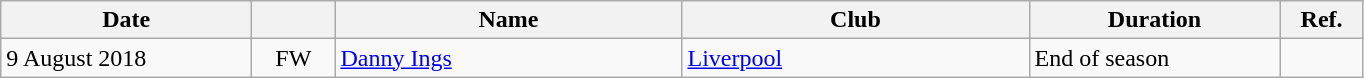<table class="wikitable plainrowheaders">
<tr>
<th scope="col" style="width:10em;">Date</th>
<th scope="col" style="width:3em;"></th>
<th scope="col" style="width:14em;">Name</th>
<th scope="col" style="width:14em;">Club</th>
<th scope="col" style="width:10em;">Duration</th>
<th scope="col" style="width:3em;">Ref.</th>
</tr>
<tr>
<td>9 August 2018</td>
<td align="center">FW</td>
<td> <a href='#'>Danny Ings</a></td>
<td> <a href='#'>Liverpool</a></td>
<td>End of season</td>
<td align="center"></td>
</tr>
</table>
